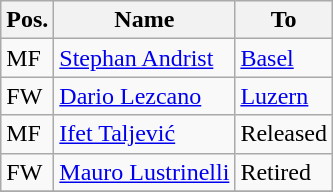<table class="wikitable">
<tr>
<th>Pos.</th>
<th>Name</th>
<th>To</th>
</tr>
<tr>
<td>MF</td>
<td> <a href='#'>Stephan Andrist</a></td>
<td> <a href='#'>Basel</a></td>
</tr>
<tr>
<td>FW</td>
<td> <a href='#'>Dario Lezcano</a></td>
<td> <a href='#'>Luzern</a></td>
</tr>
<tr>
<td>MF</td>
<td> <a href='#'>Ifet Taljević</a></td>
<td>Released</td>
</tr>
<tr>
<td>FW</td>
<td> <a href='#'>Mauro Lustrinelli</a></td>
<td>Retired</td>
</tr>
<tr>
</tr>
</table>
